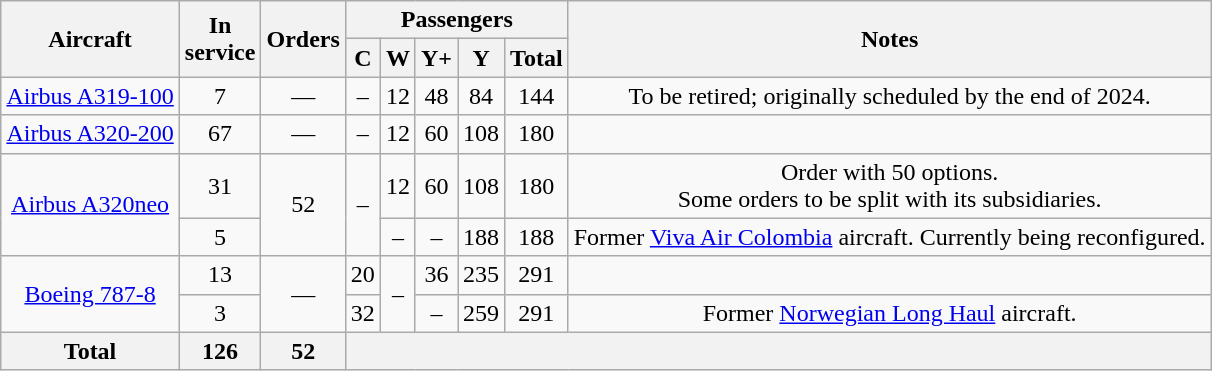<table class="wikitable" style="margin:0.5em auto; text-align:center">
<tr>
<th rowspan="2">Aircraft</th>
<th rowspan="2">In <br> service</th>
<th rowspan="2">Orders</th>
<th colspan="5">Passengers</th>
<th rowspan="2">Notes</th>
</tr>
<tr>
<th><abbr>C</abbr></th>
<th><abbr>W</abbr></th>
<th><abbr>Y+</abbr></th>
<th><abbr>Y</abbr></th>
<th>Total</th>
</tr>
<tr>
<td><a href='#'>Airbus A319-100</a></td>
<td>7</td>
<td>—</td>
<td>–</td>
<td>12</td>
<td>48</td>
<td>84</td>
<td>144</td>
<td>To be retired; originally scheduled by the end of 2024.</td>
</tr>
<tr>
<td><a href='#'>Airbus A320-200</a></td>
<td>67</td>
<td>—</td>
<td>–</td>
<td>12</td>
<td>60</td>
<td>108</td>
<td>180</td>
<td></td>
</tr>
<tr>
<td rowspan="2"><a href='#'>Airbus A320neo</a></td>
<td>31</td>
<td rowspan="2">52</td>
<td rowspan="2">–</td>
<td>12</td>
<td>60</td>
<td>108</td>
<td>180</td>
<td>Order with 50 options.<br> Some orders to be split with its subsidiaries.</td>
</tr>
<tr>
<td>5</td>
<td>–</td>
<td>–</td>
<td>188</td>
<td>188</td>
<td>Former <a href='#'>Viva Air Colombia</a> aircraft. Currently being reconfigured.</td>
</tr>
<tr>
<td rowspan="2"><a href='#'>Boeing 787-8</a></td>
<td>13</td>
<td rowspan="2">—</td>
<td>20</td>
<td rowspan="2">–</td>
<td>36</td>
<td>235</td>
<td>291</td>
<td></td>
</tr>
<tr>
<td>3</td>
<td>32</td>
<td>–</td>
<td>259</td>
<td>291</td>
<td>Former <a href='#'>Norwegian Long Haul</a> aircraft.</td>
</tr>
<tr>
<th>Total</th>
<th>126</th>
<th>52</th>
<th colspan=6></th>
</tr>
</table>
